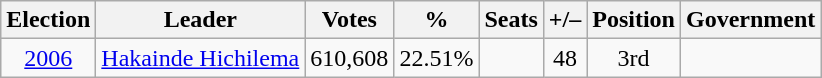<table class="wikitable" style="text-align:center">
<tr>
<th><strong>Election</strong></th>
<th>Leader</th>
<th><strong>Votes</strong></th>
<th><strong>%</strong></th>
<th>Seats</th>
<th>+/–</th>
<th><strong>Position</strong></th>
<th>Government</th>
</tr>
<tr>
<td><a href='#'>2006</a></td>
<td><a href='#'>Hakainde Hichilema</a></td>
<td>610,608</td>
<td>22.51%</td>
<td></td>
<td> 48</td>
<td> 3rd</td>
<td></td>
</tr>
</table>
